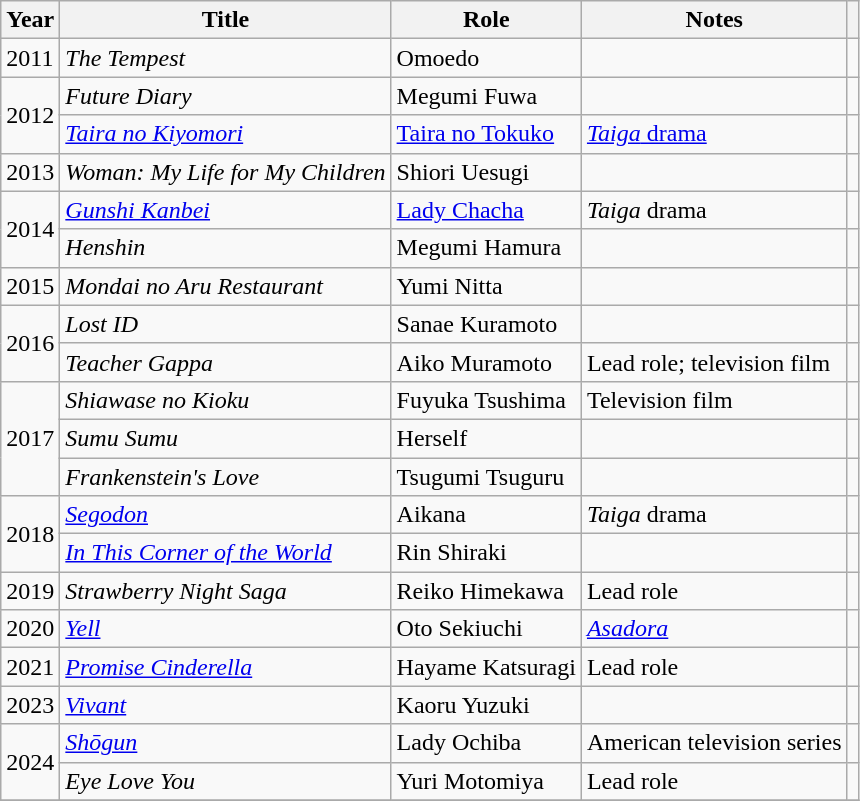<table class="wikitable sortable">
<tr>
<th>Year</th>
<th>Title</th>
<th>Role</th>
<th class="unsortable">Notes</th>
<th class="unsortable"></th>
</tr>
<tr>
<td>2011</td>
<td><em>The Tempest</em></td>
<td>Omoedo</td>
<td></td>
<td></td>
</tr>
<tr>
<td rowspan=2>2012</td>
<td><em>Future Diary</em></td>
<td>Megumi Fuwa</td>
<td></td>
<td></td>
</tr>
<tr>
<td><em><a href='#'>Taira no Kiyomori</a></em></td>
<td><a href='#'>Taira no Tokuko</a></td>
<td><a href='#'><em>Taiga</em> drama</a></td>
<td></td>
</tr>
<tr>
<td>2013</td>
<td><em>Woman: My Life for My Children</em></td>
<td>Shiori Uesugi</td>
<td></td>
<td></td>
</tr>
<tr>
<td rowspan=2>2014</td>
<td><em><a href='#'>Gunshi Kanbei</a></em></td>
<td><a href='#'>Lady Chacha</a></td>
<td><em>Taiga</em> drama</td>
<td></td>
</tr>
<tr>
<td><em>Henshin</em></td>
<td>Megumi Hamura</td>
<td></td>
<td></td>
</tr>
<tr>
<td>2015</td>
<td><em>Mondai no Aru Restaurant</em></td>
<td>Yumi Nitta</td>
<td></td>
<td></td>
</tr>
<tr>
<td rowspan=2>2016</td>
<td><em>Lost ID</em></td>
<td>Sanae Kuramoto</td>
<td></td>
<td></td>
</tr>
<tr>
<td><em>Teacher Gappa</em></td>
<td>Aiko Muramoto</td>
<td>Lead role; television film</td>
<td></td>
</tr>
<tr>
<td rowspan=3>2017</td>
<td><em>Shiawase no Kioku</em></td>
<td>Fuyuka Tsushima</td>
<td>Television film</td>
<td></td>
</tr>
<tr>
<td><em>Sumu Sumu</em></td>
<td>Herself</td>
<td></td>
<td></td>
</tr>
<tr>
<td><em>Frankenstein's Love</em></td>
<td>Tsugumi Tsuguru</td>
<td></td>
<td></td>
</tr>
<tr>
<td rowspan=2>2018</td>
<td><em><a href='#'>Segodon</a></em></td>
<td>Aikana</td>
<td><em>Taiga</em> drama</td>
<td></td>
</tr>
<tr>
<td><em><a href='#'>In This Corner of the World</a></em></td>
<td>Rin Shiraki</td>
<td></td>
<td></td>
</tr>
<tr>
<td>2019</td>
<td><em>Strawberry Night Saga</em></td>
<td>Reiko Himekawa</td>
<td>Lead role</td>
<td></td>
</tr>
<tr>
<td>2020</td>
<td><em><a href='#'>Yell</a></em></td>
<td>Oto Sekiuchi</td>
<td><em><a href='#'>Asadora</a></em></td>
<td></td>
</tr>
<tr>
<td>2021</td>
<td><em><a href='#'>Promise Cinderella</a></em></td>
<td>Hayame Katsuragi</td>
<td>Lead role</td>
<td></td>
</tr>
<tr>
<td>2023</td>
<td><em><a href='#'>Vivant</a> </em></td>
<td>Kaoru Yuzuki</td>
<td></td>
<td></td>
</tr>
<tr>
<td rowspan=2>2024</td>
<td><em><a href='#'>Shōgun</a></em></td>
<td>Lady Ochiba</td>
<td>American television series</td>
<td></td>
</tr>
<tr>
<td><em>Eye Love You</em></td>
<td>Yuri Motomiya</td>
<td>Lead role</td>
<td></td>
</tr>
<tr>
</tr>
</table>
